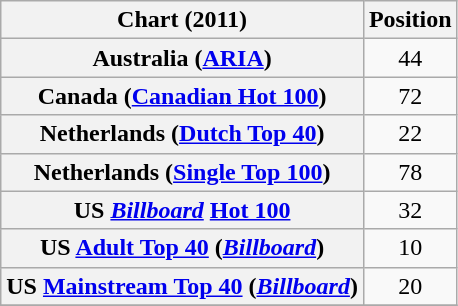<table class="wikitable sortable plainrowheaders" style="text-align:center">
<tr>
<th scope="col">Chart (2011)</th>
<th scope="col">Position</th>
</tr>
<tr>
<th scope="row">Australia (<a href='#'>ARIA</a>)</th>
<td>44</td>
</tr>
<tr>
<th scope="row">Canada (<a href='#'>Canadian Hot 100</a>)</th>
<td>72</td>
</tr>
<tr>
<th scope="row">Netherlands (<a href='#'>Dutch Top 40</a>)</th>
<td>22</td>
</tr>
<tr>
<th scope="row">Netherlands (<a href='#'>Single Top 100</a>)</th>
<td>78</td>
</tr>
<tr>
<th scope="row">US <a href='#'><em>Billboard</em></a> <a href='#'>Hot 100</a></th>
<td>32</td>
</tr>
<tr>
<th scope="row">US <a href='#'>Adult Top 40</a> (<a href='#'><em>Billboard</em></a>)</th>
<td>10</td>
</tr>
<tr>
<th scope="row">US <a href='#'>Mainstream Top 40</a> (<a href='#'><em>Billboard</em></a>)</th>
<td>20</td>
</tr>
<tr>
</tr>
</table>
